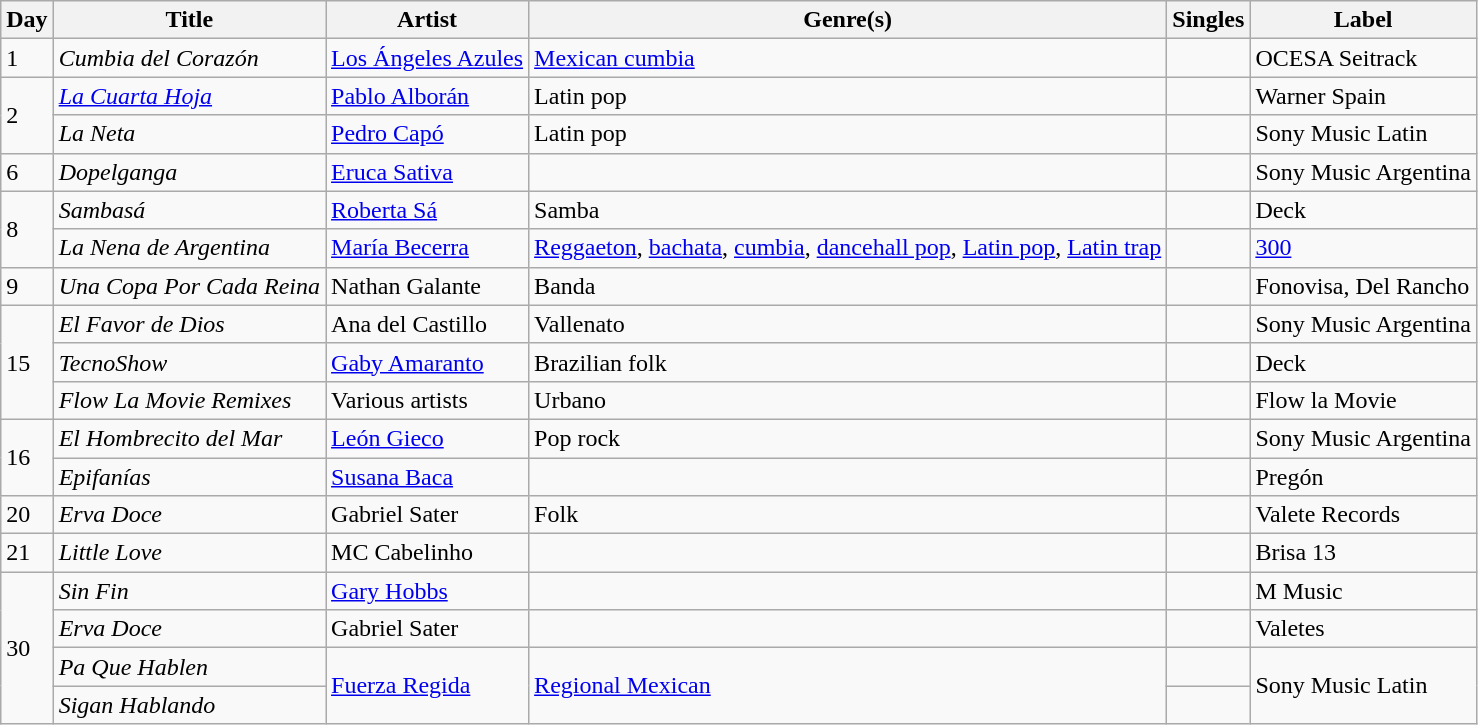<table class="wikitable sortable" style="text-align: left;">
<tr>
<th>Day</th>
<th>Title</th>
<th>Artist</th>
<th>Genre(s)</th>
<th>Singles</th>
<th>Label</th>
</tr>
<tr>
<td>1</td>
<td><em>Cumbia del Corazón</em></td>
<td><a href='#'>Los Ángeles Azules</a></td>
<td><a href='#'>Mexican cumbia</a></td>
<td></td>
<td>OCESA Seitrack</td>
</tr>
<tr>
<td rowspan="2">2</td>
<td><em><a href='#'>La Cuarta Hoja</a></em></td>
<td><a href='#'>Pablo Alborán</a></td>
<td>Latin pop</td>
<td></td>
<td>Warner Spain</td>
</tr>
<tr>
<td><em>La Neta</em></td>
<td><a href='#'>Pedro Capó</a></td>
<td>Latin pop</td>
<td></td>
<td>Sony Music Latin</td>
</tr>
<tr>
<td>6</td>
<td><em>Dopelganga</em></td>
<td><a href='#'>Eruca Sativa</a></td>
<td></td>
<td></td>
<td>Sony Music Argentina</td>
</tr>
<tr>
<td rowspan="2">8</td>
<td><em>Sambasá </em></td>
<td><a href='#'>Roberta Sá</a></td>
<td>Samba</td>
<td></td>
<td>Deck</td>
</tr>
<tr>
<td><em>La Nena de Argentina</em></td>
<td><a href='#'>María Becerra</a></td>
<td><a href='#'>Reggaeton</a>, <a href='#'>bachata</a>, <a href='#'>cumbia</a>, <a href='#'>dancehall pop</a>, <a href='#'>Latin pop</a>, <a href='#'>Latin trap</a></td>
<td></td>
<td><a href='#'>300</a></td>
</tr>
<tr>
<td>9</td>
<td><em>Una Copa Por Cada Reina</em></td>
<td>Nathan Galante</td>
<td>Banda</td>
<td></td>
<td>Fonovisa, Del Rancho</td>
</tr>
<tr>
<td rowspan="3">15</td>
<td><em>El Favor de Dios</em></td>
<td>Ana del Castillo</td>
<td>Vallenato</td>
<td></td>
<td>Sony Music Argentina</td>
</tr>
<tr>
<td><em>TecnoShow </em></td>
<td><a href='#'>Gaby Amaranto</a></td>
<td>Brazilian folk</td>
<td></td>
<td>Deck</td>
</tr>
<tr>
<td><em>Flow La Movie Remixes</em></td>
<td>Various artists</td>
<td>Urbano</td>
<td></td>
<td>Flow la Movie</td>
</tr>
<tr>
<td rowspan="2">16</td>
<td><em>El Hombrecito del Mar </em></td>
<td><a href='#'>León Gieco</a></td>
<td>Pop rock</td>
<td></td>
<td>Sony Music Argentina</td>
</tr>
<tr>
<td><em>Epifanías </em></td>
<td><a href='#'>Susana Baca</a></td>
<td></td>
<td></td>
<td>Pregón</td>
</tr>
<tr>
<td>20</td>
<td><em>Erva Doce</em></td>
<td>Gabriel Sater</td>
<td>Folk</td>
<td></td>
<td>Valete Records</td>
</tr>
<tr>
<td>21</td>
<td><em>Little Love</em></td>
<td>MC Cabelinho</td>
<td></td>
<td></td>
<td>Brisa 13</td>
</tr>
<tr>
<td rowspan="4">30</td>
<td><em>Sin Fin</em></td>
<td><a href='#'>Gary Hobbs</a></td>
<td></td>
<td></td>
<td>M Music</td>
</tr>
<tr>
<td><em>Erva Doce</em></td>
<td>Gabriel Sater</td>
<td></td>
<td></td>
<td>Valetes</td>
</tr>
<tr>
<td><em>Pa Que Hablen</em></td>
<td rowspan="2"><a href='#'>Fuerza Regida</a></td>
<td rowspan="2"><a href='#'>Regional Mexican</a></td>
<td></td>
<td rowspan="2">Sony Music Latin</td>
</tr>
<tr>
<td><em>Sigan Hablando</em></td>
<td></td>
</tr>
</table>
